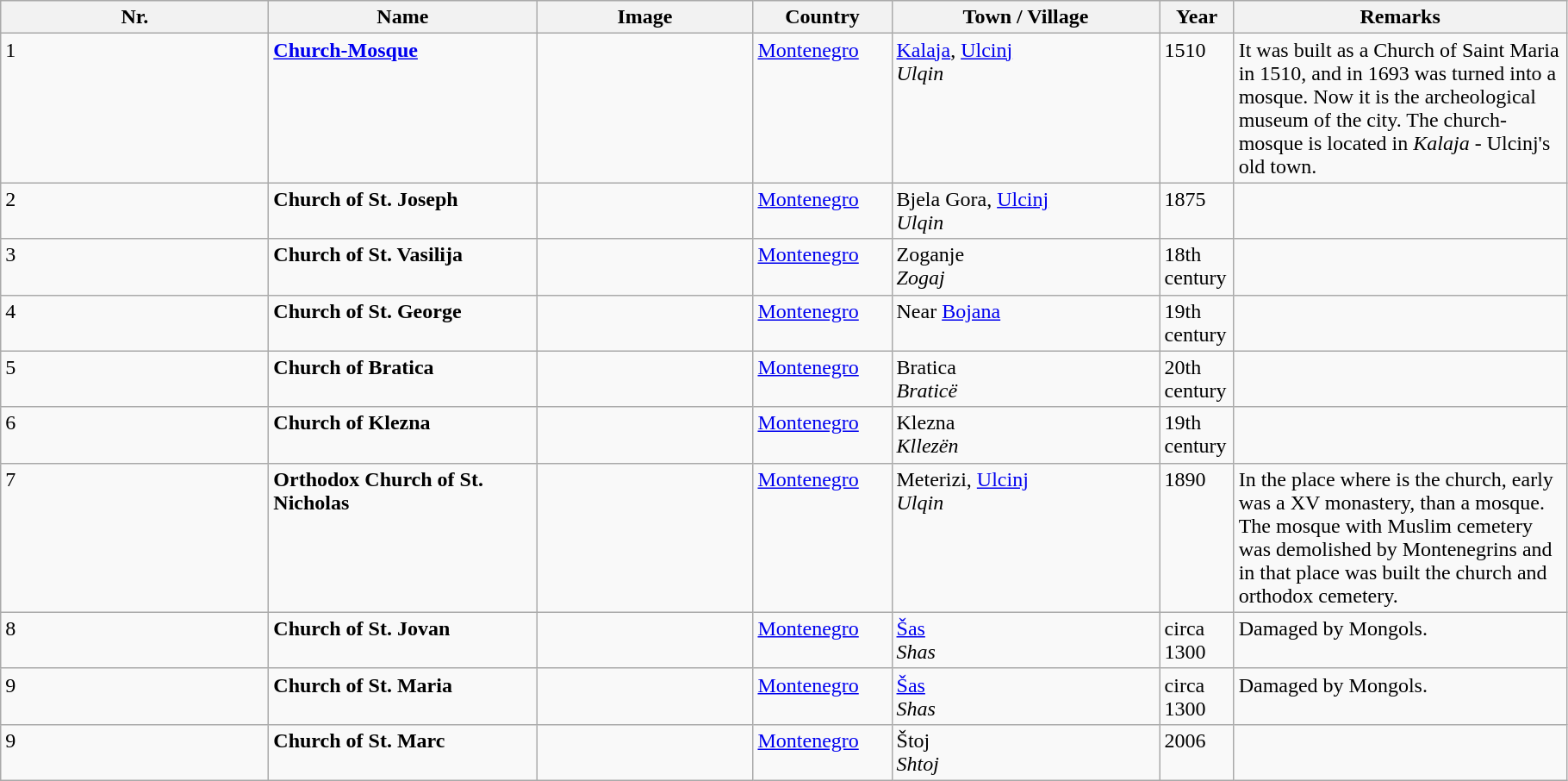<table class="wikitable sortable">
<tr>
<th align=left width=200px>Nr.</th>
<th align=left width=200px>Name</th>
<th align=center width=160px class=unsortable>Image</th>
<th align=left width=100px>Country</th>
<th align=left width=200px>Town / Village</th>
<th align=left width=050px>Year</th>
<th align=left width=250px class=unsortable>Remarks</th>
</tr>
<tr valign=top>
<td>1</td>
<td><strong><a href='#'>Church-Mosque</a></strong> </td>
<td></td>
<td><a href='#'>Montenegro</a></td>
<td><a href='#'>Kalaja</a>, <a href='#'>Ulcinj</a> <br> <em>Ulqin</em></td>
<td>1510</td>
<td>It was built as a Church of Saint Maria in 1510, and in 1693 was turned into a mosque. Now it is the archeological museum of the city. The church-mosque is located in <em>Kalaja</em> - Ulcinj's old town.</td>
</tr>
<tr valign=top>
<td>2</td>
<td><strong>Church of St. Joseph</strong></td>
<td></td>
<td><a href='#'>Montenegro</a></td>
<td>Bjela Gora, <a href='#'>Ulcinj</a> <br> <em>Ulqin</em></td>
<td>1875</td>
<td></td>
</tr>
<tr valign=top>
<td>3</td>
<td><strong>Church of St. Vasilija</strong></td>
<td></td>
<td><a href='#'>Montenegro</a></td>
<td>Zoganje <br> <em>Zogaj</em></td>
<td>18th century</td>
<td></td>
</tr>
<tr valign=top>
<td>4</td>
<td><strong>Church of St. George</strong></td>
<td></td>
<td><a href='#'>Montenegro</a></td>
<td>Near <a href='#'>Bojana</a></td>
<td>19th century</td>
<td></td>
</tr>
<tr valign=top>
<td>5</td>
<td><strong>Church of Bratica</strong></td>
<td></td>
<td><a href='#'>Montenegro</a></td>
<td>Bratica <br> <em>Braticë</em></td>
<td>20th century</td>
<td></td>
</tr>
<tr valign=top>
<td>6</td>
<td><strong>Church of Klezna</strong></td>
<td></td>
<td><a href='#'>Montenegro</a></td>
<td>Klezna <br> <em>Kllezën</em></td>
<td>19th century</td>
<td></td>
</tr>
<tr valign=top>
<td>7</td>
<td><strong>Orthodox Church of St. Nicholas</strong></td>
<td></td>
<td><a href='#'>Montenegro</a></td>
<td>Meterizi, <a href='#'>Ulcinj</a> <br> <em>Ulqin</em></td>
<td>1890</td>
<td>In the place where is the church, early was a XV monastery, than a mosque. The mosque with Muslim cemetery was demolished by Montenegrins and in that place was built the church and orthodox cemetery.</td>
</tr>
<tr valign=top>
<td>8</td>
<td><strong>Church of St. Jovan</strong></td>
<td></td>
<td><a href='#'>Montenegro</a></td>
<td><a href='#'>Šas</a> <br> <em>Shas</em></td>
<td>circa 1300</td>
<td>Damaged by Mongols.</td>
</tr>
<tr valign=top>
<td>9</td>
<td><strong>Church of St. Maria</strong></td>
<td></td>
<td><a href='#'>Montenegro</a></td>
<td><a href='#'>Šas</a> <br> <em>Shas</em></td>
<td>circa 1300</td>
<td>Damaged by Mongols.</td>
</tr>
<tr valign=top>
<td>9</td>
<td><strong>Church of St. Marc</strong></td>
<td></td>
<td><a href='#'>Montenegro</a></td>
<td>Štoj <br> <em>Shtoj</em></td>
<td>2006</td>
<td></td>
</tr>
</table>
